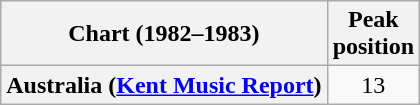<table class="wikitable sortable plainrowheaders" style="text-align:center;">
<tr>
<th>Chart (1982–1983)</th>
<th>Peak<br>position</th>
</tr>
<tr>
<th scope="row">Australia (<a href='#'>Kent Music Report</a>)</th>
<td>13</td>
</tr>
</table>
